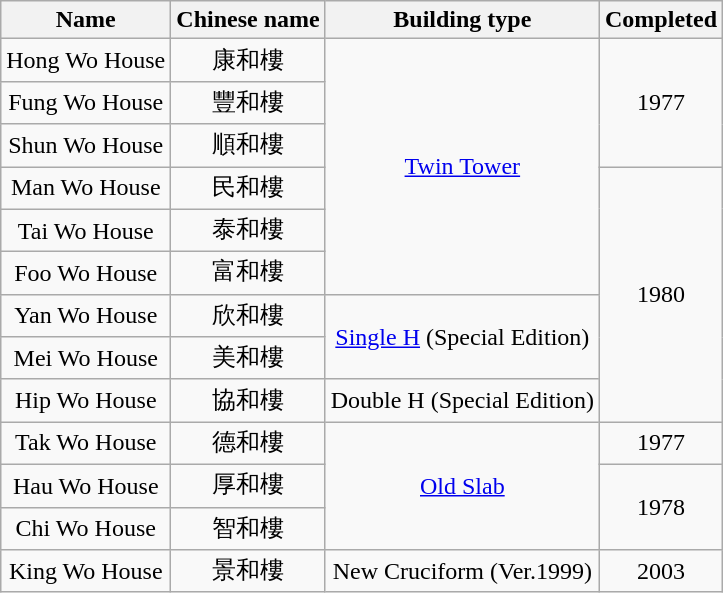<table class="wikitable" style="text-align: center">
<tr>
<th>Name</th>
<th>Chinese name</th>
<th>Building type</th>
<th>Completed</th>
</tr>
<tr>
<td>Hong Wo House</td>
<td>康和樓</td>
<td rowspan="6"><a href='#'>Twin Tower</a></td>
<td rowspan="3">1977</td>
</tr>
<tr>
<td>Fung Wo House</td>
<td>豐和樓</td>
</tr>
<tr>
<td>Shun Wo House</td>
<td>順和樓</td>
</tr>
<tr>
<td>Man Wo House</td>
<td>民和樓</td>
<td rowspan="6">1980</td>
</tr>
<tr>
<td>Tai Wo House</td>
<td>泰和樓</td>
</tr>
<tr>
<td>Foo Wo House</td>
<td>富和樓</td>
</tr>
<tr>
<td>Yan Wo House</td>
<td>欣和樓</td>
<td rowspan="2"><a href='#'>Single H</a> (Special Edition)</td>
</tr>
<tr>
<td>Mei Wo House</td>
<td>美和樓</td>
</tr>
<tr>
<td>Hip Wo House</td>
<td>協和樓</td>
<td>Double H (Special Edition)</td>
</tr>
<tr>
<td>Tak Wo House</td>
<td>德和樓</td>
<td rowspan="3"><a href='#'>Old Slab</a></td>
<td>1977</td>
</tr>
<tr>
<td>Hau Wo House</td>
<td>厚和樓</td>
<td rowspan="2">1978</td>
</tr>
<tr>
<td>Chi Wo House</td>
<td>智和樓</td>
</tr>
<tr>
<td>King Wo House</td>
<td>景和樓</td>
<td>New Cruciform (Ver.1999)</td>
<td>2003</td>
</tr>
</table>
